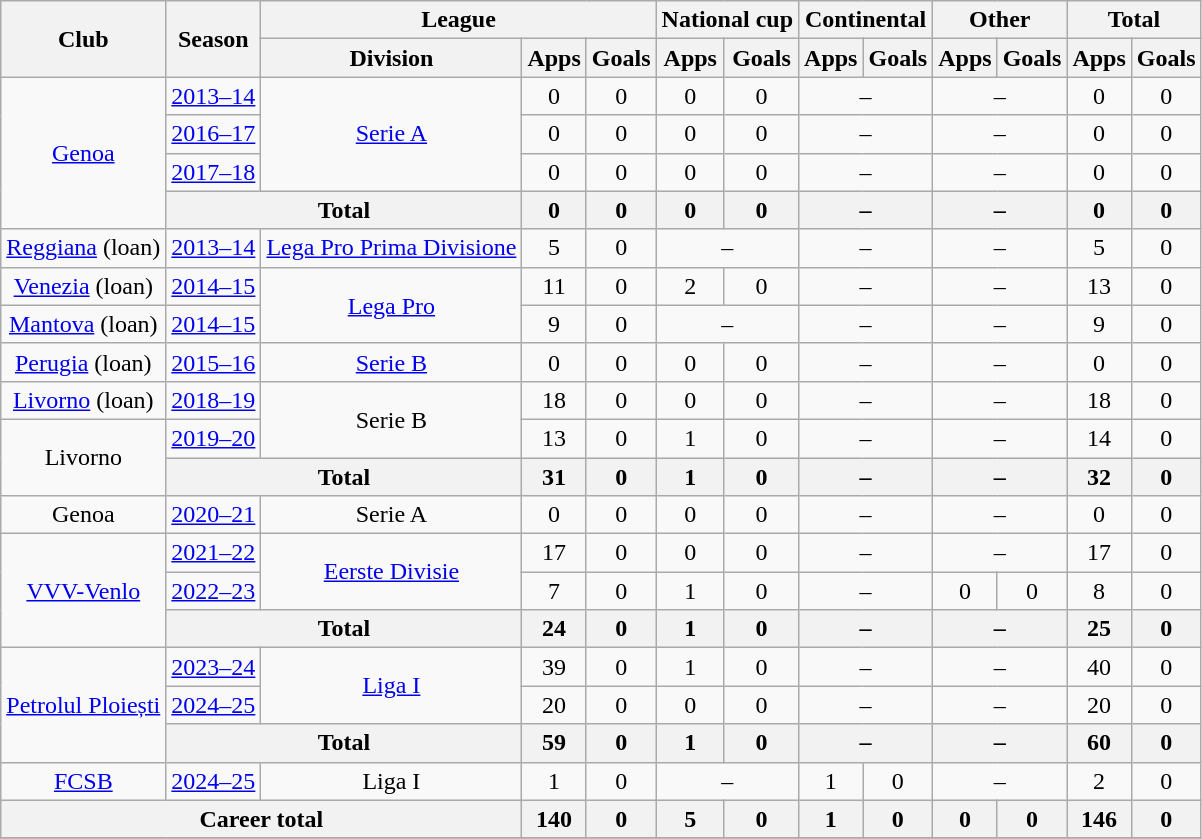<table class="wikitable" style="text-align:center">
<tr>
<th rowspan=2>Club</th>
<th rowspan=2>Season</th>
<th colspan=3>League</th>
<th colspan=2>National cup</th>
<th colspan=2>Continental</th>
<th colspan=2>Other</th>
<th colspan=2>Total</th>
</tr>
<tr>
<th>Division</th>
<th>Apps</th>
<th>Goals</th>
<th>Apps</th>
<th>Goals</th>
<th>Apps</th>
<th>Goals</th>
<th>Apps</th>
<th>Goals</th>
<th>Apps</th>
<th>Goals</th>
</tr>
<tr>
<td rowspan="4"><a href='#'>Genoa</a></td>
<td><a href='#'>2013–14</a></td>
<td rowspan=3><a href='#'>Serie A</a></td>
<td>0</td>
<td>0</td>
<td>0</td>
<td>0</td>
<td colspan=2>–</td>
<td colspan=2>–</td>
<td>0</td>
<td>0</td>
</tr>
<tr>
<td><a href='#'>2016–17</a></td>
<td>0</td>
<td>0</td>
<td>0</td>
<td>0</td>
<td colspan=2>–</td>
<td colspan=2>–</td>
<td>0</td>
<td>0</td>
</tr>
<tr>
<td><a href='#'>2017–18</a></td>
<td>0</td>
<td>0</td>
<td>0</td>
<td>0</td>
<td colspan=2>–</td>
<td colspan=2>–</td>
<td>0</td>
<td>0</td>
</tr>
<tr>
<th colspan=2>Total</th>
<th>0</th>
<th>0</th>
<th>0</th>
<th>0</th>
<th colspan=2>–</th>
<th colspan=2>–</th>
<th>0</th>
<th>0</th>
</tr>
<tr>
<td rowspan="1"><a href='#'>Reggiana</a> (loan)</td>
<td><a href='#'>2013–14</a></td>
<td rowspan=1><a href='#'>Lega Pro Prima Divisione</a></td>
<td>5</td>
<td>0</td>
<td colspan=2>–</td>
<td colspan=2>–</td>
<td colspan=2>–</td>
<td>5</td>
<td>0</td>
</tr>
<tr>
<td rowspan="1"><a href='#'>Venezia</a> (loan)</td>
<td><a href='#'>2014–15</a></td>
<td rowspan=2><a href='#'>Lega Pro</a></td>
<td>11</td>
<td>0</td>
<td>2</td>
<td>0</td>
<td colspan=2>–</td>
<td colspan=2>–</td>
<td>13</td>
<td>0</td>
</tr>
<tr>
<td rowspan="1"><a href='#'>Mantova</a> (loan)</td>
<td><a href='#'>2014–15</a></td>
<td>9</td>
<td>0</td>
<td colspan=2>–</td>
<td colspan=2>–</td>
<td colspan=2>–</td>
<td>9</td>
<td>0</td>
</tr>
<tr>
<td rowspan="1"><a href='#'>Perugia</a> (loan)</td>
<td><a href='#'>2015–16</a></td>
<td rowspan=1><a href='#'>Serie B</a></td>
<td>0</td>
<td>0</td>
<td>0</td>
<td>0</td>
<td colspan=2>–</td>
<td colspan=2>–</td>
<td>0</td>
<td>0</td>
</tr>
<tr>
<td rowspan="1"><a href='#'>Livorno</a> (loan)</td>
<td><a href='#'>2018–19</a></td>
<td rowspan=2>Serie B</td>
<td>18</td>
<td>0</td>
<td>0</td>
<td>0</td>
<td colspan=2>–</td>
<td colspan=2>–</td>
<td>18</td>
<td>0</td>
</tr>
<tr>
<td rowspan="2">Livorno</td>
<td><a href='#'>2019–20</a></td>
<td>13</td>
<td>0</td>
<td>1</td>
<td>0</td>
<td colspan=2>–</td>
<td colspan=2>–</td>
<td>14</td>
<td>0</td>
</tr>
<tr>
<th colspan=2>Total</th>
<th>31</th>
<th>0</th>
<th>1</th>
<th>0</th>
<th colspan=2>–</th>
<th colspan=2>–</th>
<th>32</th>
<th>0</th>
</tr>
<tr>
<td rowspan="1">Genoa</td>
<td><a href='#'>2020–21</a></td>
<td rowspan=1>Serie A</td>
<td>0</td>
<td>0</td>
<td>0</td>
<td>0</td>
<td colspan=2>–</td>
<td colspan=2>–</td>
<td>0</td>
<td>0</td>
</tr>
<tr>
<td rowspan="3"><a href='#'>VVV-Venlo</a></td>
<td><a href='#'>2021–22</a></td>
<td rowspan=2><a href='#'>Eerste Divisie</a></td>
<td>17</td>
<td>0</td>
<td>0</td>
<td>0</td>
<td colspan=2>–</td>
<td colspan=2>–</td>
<td>17</td>
<td>0</td>
</tr>
<tr>
<td><a href='#'>2022–23</a></td>
<td>7</td>
<td>0</td>
<td>1</td>
<td>0</td>
<td colspan=2>–</td>
<td>0</td>
<td>0</td>
<td>8</td>
<td>0</td>
</tr>
<tr>
<th colspan=2>Total</th>
<th>24</th>
<th>0</th>
<th>1</th>
<th>0</th>
<th colspan=2>–</th>
<th colspan=2>–</th>
<th>25</th>
<th>0</th>
</tr>
<tr>
<td rowspan="3"><a href='#'>Petrolul Ploiești</a></td>
<td><a href='#'>2023–24</a></td>
<td rowspan=2><a href='#'>Liga I</a></td>
<td>39</td>
<td>0</td>
<td>1</td>
<td>0</td>
<td colspan=2>–</td>
<td colspan=2>–</td>
<td>40</td>
<td>0</td>
</tr>
<tr>
<td><a href='#'>2024–25</a></td>
<td>20</td>
<td>0</td>
<td>0</td>
<td>0</td>
<td colspan=2>–</td>
<td colspan=2>–</td>
<td>20</td>
<td>0</td>
</tr>
<tr>
<th colspan=2>Total</th>
<th>59</th>
<th>0</th>
<th>1</th>
<th>0</th>
<th colspan=2>–</th>
<th colspan=2>–</th>
<th>60</th>
<th>0</th>
</tr>
<tr>
<td rowspan="1"><a href='#'>FCSB</a></td>
<td><a href='#'>2024–25</a></td>
<td rowspan=1>Liga I</td>
<td>1</td>
<td>0</td>
<td colspan=2>–</td>
<td>1</td>
<td>0</td>
<td colspan=2>–</td>
<td>2</td>
<td>0</td>
</tr>
<tr>
<th colspan=3>Career total</th>
<th>140</th>
<th>0</th>
<th>5</th>
<th>0</th>
<th>1</th>
<th>0</th>
<th>0</th>
<th>0</th>
<th>146</th>
<th>0</th>
</tr>
<tr>
</tr>
</table>
